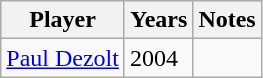<table class="wikitable sortable">
<tr>
<th>Player</th>
<th>Years</th>
<th>Notes</th>
</tr>
<tr>
<td><a href='#'>Paul Dezolt</a></td>
<td>2004</td>
<td></td>
</tr>
</table>
